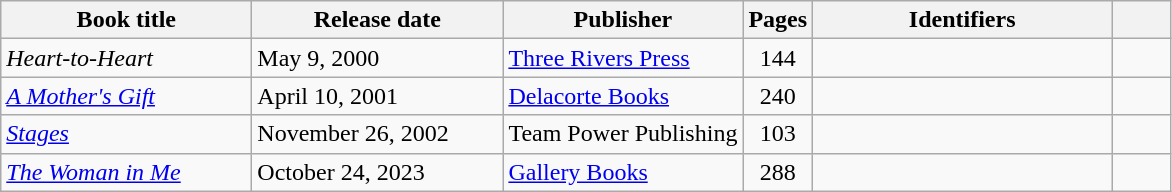<table class="wikitable style="text-align:center">
<tr>
<th scope="col" style="width:10em;">Book title</th>
<th scope="col" style="width:10em;">Release date</th>
<th scope="col">Publisher</th>
<th scope="col" style="width:2em;">Pages</th>
<th scope="col" style="width:12em;" class="unsortable">Identifiers</th>
<th scope="col" style="width:2em;" class="unsortable"></th>
</tr>
<tr>
<td><em>Heart-to-Heart</em></td>
<td>May 9, 2000</td>
<td><a href='#'>Three Rivers Press</a></td>
<td style="text-align:center;">144</td>
<td style="text-align:center;"></td>
<td></td>
</tr>
<tr>
<td><em><a href='#'>A Mother's Gift</a></em></td>
<td>April 10, 2001</td>
<td><a href='#'>Delacorte Books</a></td>
<td style="text-align:center;">240</td>
<td style="text-align:center;"></td>
<td></td>
</tr>
<tr>
<td><em><a href='#'>Stages</a></em></td>
<td>November 26, 2002</td>
<td>Team Power Publishing</td>
<td style="text-align:center;">103</td>
<td style="text-align:center;"></td>
<td style="text-align:center;"></td>
</tr>
<tr>
<td><em><a href='#'>The Woman in Me</a></em></td>
<td>October 24, 2023</td>
<td><a href='#'>Gallery Books</a></td>
<td style="text-align:center;">288</td>
<td style="text-align:center;"></td>
<td style="text-align:center;"></td>
</tr>
</table>
